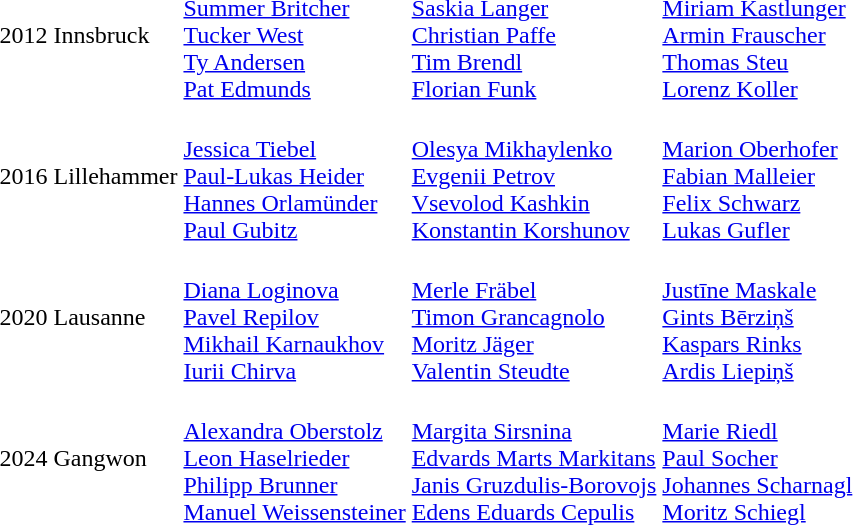<table>
<tr>
<td>2012 Innsbruck<br></td>
<td><br><a href='#'>Summer Britcher</a><br><a href='#'>Tucker West</a><br><a href='#'>Ty Andersen</a><br><a href='#'>Pat Edmunds</a></td>
<td><br><a href='#'>Saskia Langer</a><br><a href='#'>Christian Paffe</a><br><a href='#'>Tim Brendl</a><br><a href='#'>Florian Funk</a></td>
<td><br><a href='#'>Miriam Kastlunger</a><br><a href='#'>Armin Frauscher</a><br><a href='#'>Thomas Steu</a><br><a href='#'>Lorenz Koller</a></td>
</tr>
<tr>
<td>2016 Lillehammer<br></td>
<td><br><a href='#'>Jessica Tiebel</a><br><a href='#'>Paul-Lukas Heider</a><br><a href='#'>Hannes Orlamünder</a><br><a href='#'>Paul Gubitz</a></td>
<td><br><a href='#'>Olesya Mikhaylenko</a><br><a href='#'>Evgenii Petrov</a><br><a href='#'>Vsevolod Kashkin</a><br><a href='#'>Konstantin Korshunov</a></td>
<td><br><a href='#'>Marion Oberhofer</a><br><a href='#'>Fabian Malleier</a><br><a href='#'>Felix Schwarz</a><br><a href='#'>Lukas Gufler</a></td>
</tr>
<tr>
<td>2020 Lausanne<br></td>
<td><br><a href='#'>Diana Loginova</a><br><a href='#'>Pavel Repilov</a><br><a href='#'>Mikhail Karnaukhov</a><br><a href='#'>Iurii Chirva</a></td>
<td><br><a href='#'>Merle Fräbel</a><br><a href='#'>Timon Grancagnolo</a><br><a href='#'>Moritz Jäger</a><br><a href='#'>Valentin Steudte</a></td>
<td><br><a href='#'>Justīne Maskale</a><br><a href='#'>Gints Bērziņš</a><br><a href='#'>Kaspars Rinks</a><br><a href='#'>Ardis Liepiņš</a></td>
</tr>
<tr>
<td>2024 Gangwon<br></td>
<td><br><a href='#'>Alexandra Oberstolz</a><br><a href='#'>Leon Haselrieder</a><br><a href='#'>Philipp Brunner</a><br><a href='#'>Manuel Weissensteiner</a></td>
<td><br><a href='#'>Margita Sirsnina</a><br><a href='#'>Edvards Marts Markitans</a><br><a href='#'>Janis Gruzdulis-Borovojs</a><br><a href='#'>Edens Eduards Cepulis</a></td>
<td><br><a href='#'>Marie Riedl</a><br><a href='#'>Paul Socher</a><br><a href='#'>Johannes Scharnagl</a><br><a href='#'>Moritz Schiegl</a></td>
</tr>
</table>
